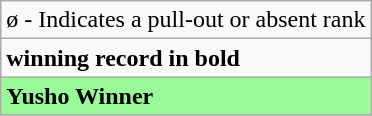<table class="wikitable">
<tr>
<td>ø - Indicates a pull-out or absent rank</td>
</tr>
<tr>
<td><strong>winning record in bold</strong></td>
</tr>
<tr>
<td style="background: PaleGreen;"><strong>Yusho Winner</strong></td>
</tr>
</table>
